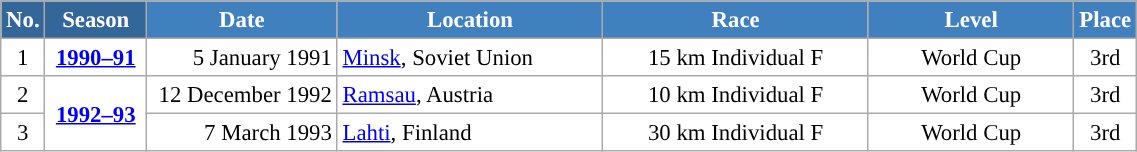<table class="wikitable sortable" style="font-size:95%; text-align:center; border:grey solid 1px; border-collapse:collapse; background:#ffffff;">
<tr style="background:#efefef;">
<th style="background-color:#369; color:white;">No.</th>
<th style="background-color:#369; color:white;">Season</th>
<th style="background-color:#4180be; color:white; width:120px;">Date</th>
<th style="background-color:#4180be; color:white; width:170px;">Location</th>
<th style="background-color:#4180be; color:white; width:170px;">Race</th>
<th style="background-color:#4180be; color:white; width:130px;">Level</th>
<th style="background-color:#4180be; color:white;">Place</th>
</tr>
<tr>
<td align=center>1</td>
<td rowspan=1 align=center><strong> <a href='#'>1990–91</a> </strong></td>
<td align=right>5 January 1991</td>
<td align=left> <a href='#'>Minsk</a>, Soviet Union</td>
<td>15 km Individual F</td>
<td>World Cup</td>
<td>3rd</td>
</tr>
<tr>
<td align=center>2</td>
<td rowspan=2 align=center><strong> <a href='#'>1992–93</a> </strong></td>
<td align=right>12 December 1992</td>
<td align=left> <a href='#'>Ramsau</a>, Austria</td>
<td>10 km Individual F</td>
<td>World Cup</td>
<td>3rd</td>
</tr>
<tr>
<td align=center>3</td>
<td align=right>7 March 1993</td>
<td align=left> <a href='#'>Lahti</a>, Finland</td>
<td>30 km Individual F</td>
<td>World Cup</td>
<td>3rd</td>
</tr>
</table>
